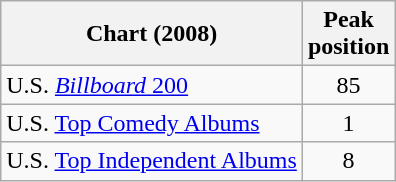<table class="wikitable sortable">
<tr>
<th>Chart (2008)</th>
<th>Peak<br>position</th>
</tr>
<tr>
<td>U.S. <a href='#'><em>Billboard</em> 200</a></td>
<td align="center">85</td>
</tr>
<tr>
<td>U.S. <a href='#'>Top Comedy Albums</a></td>
<td align="center">1</td>
</tr>
<tr>
<td>U.S. <a href='#'>Top Independent Albums</a></td>
<td align="center">8</td>
</tr>
</table>
